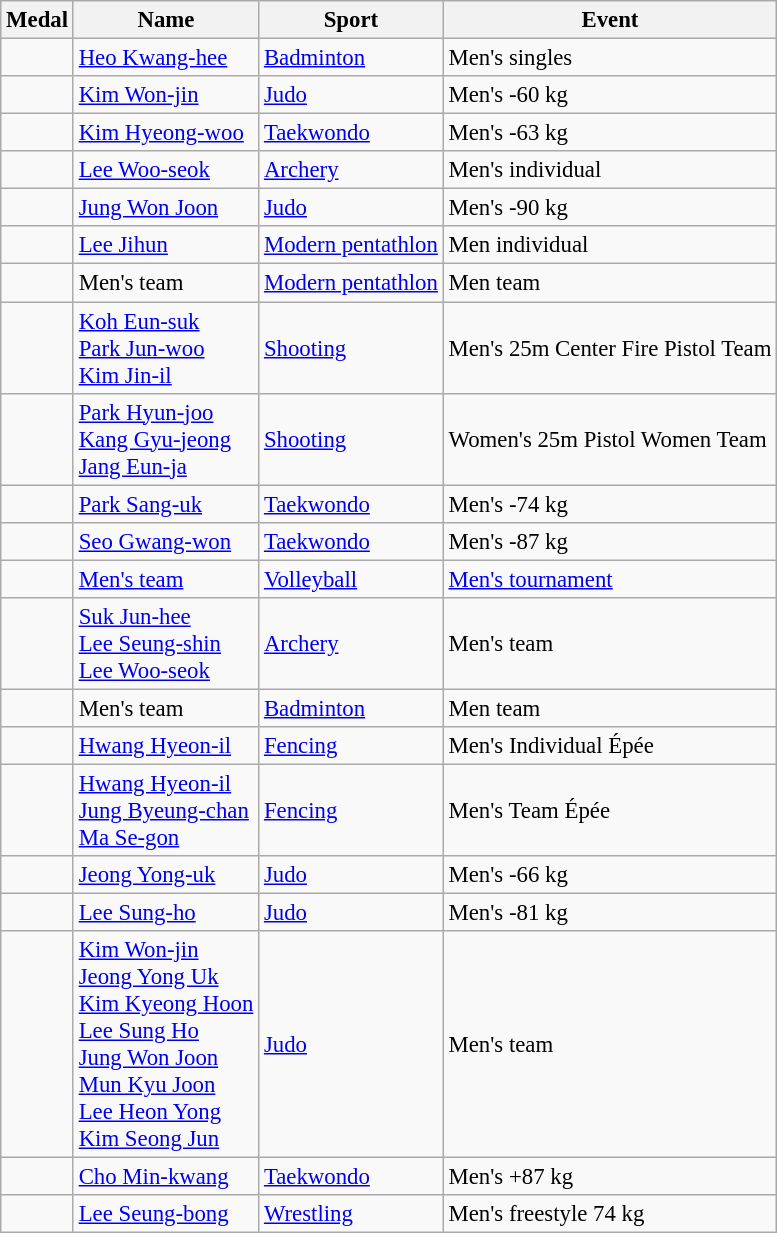<table class="wikitable sortable" style="font-size: 95%;">
<tr>
<th>Medal</th>
<th>Name</th>
<th>Sport</th>
<th>Event</th>
</tr>
<tr>
<td></td>
<td><a href='#'>Heo Kwang-hee</a></td>
<td><a href='#'>Badminton</a></td>
<td>Men's singles</td>
</tr>
<tr>
<td></td>
<td><a href='#'>Kim Won-jin</a></td>
<td><a href='#'>Judo</a></td>
<td>Men's -60 kg</td>
</tr>
<tr>
<td></td>
<td><a href='#'>Kim Hyeong-woo</a></td>
<td><a href='#'>Taekwondo</a></td>
<td>Men's -63 kg</td>
</tr>
<tr>
<td></td>
<td><a href='#'>Lee Woo-seok</a></td>
<td><a href='#'>Archery</a></td>
<td>Men's individual</td>
</tr>
<tr>
<td></td>
<td><a href='#'>Jung Won Joon</a></td>
<td><a href='#'>Judo</a></td>
<td>Men's -90 kg</td>
</tr>
<tr>
<td></td>
<td><a href='#'>Lee Jihun</a></td>
<td><a href='#'>Modern pentathlon</a></td>
<td>Men individual</td>
</tr>
<tr>
<td></td>
<td>Men's team</td>
<td><a href='#'>Modern pentathlon</a></td>
<td>Men team</td>
</tr>
<tr>
<td></td>
<td><a href='#'>Koh Eun-suk</a><br><a href='#'>Park Jun-woo</a><br><a href='#'>Kim Jin-il</a></td>
<td><a href='#'>Shooting</a></td>
<td>Men's 25m Center Fire Pistol Team</td>
</tr>
<tr>
<td></td>
<td><a href='#'>Park Hyun-joo</a><br><a href='#'>Kang Gyu-jeong</a><br><a href='#'>Jang Eun-ja</a></td>
<td><a href='#'>Shooting</a></td>
<td>Women's 25m Pistol Women Team</td>
</tr>
<tr>
<td></td>
<td><a href='#'>Park Sang-uk</a></td>
<td><a href='#'>Taekwondo</a></td>
<td>Men's -74 kg</td>
</tr>
<tr>
<td></td>
<td><a href='#'>Seo Gwang-won</a></td>
<td><a href='#'>Taekwondo</a></td>
<td>Men's -87 kg</td>
</tr>
<tr>
<td></td>
<td><a href='#'>Men's team</a></td>
<td><a href='#'>Volleyball</a></td>
<td><a href='#'>Men's tournament</a></td>
</tr>
<tr>
<td></td>
<td><a href='#'>Suk Jun-hee</a><br><a href='#'>Lee Seung-shin</a><br><a href='#'>Lee Woo-seok</a></td>
<td><a href='#'>Archery</a></td>
<td>Men's team</td>
</tr>
<tr>
<td></td>
<td>Men's team</td>
<td><a href='#'>Badminton</a></td>
<td>Men team</td>
</tr>
<tr>
<td></td>
<td><a href='#'>Hwang Hyeon-il</a></td>
<td><a href='#'>Fencing</a></td>
<td>Men's Individual Épée</td>
</tr>
<tr>
<td></td>
<td><a href='#'>Hwang Hyeon-il</a><br><a href='#'>Jung Byeung-chan</a><br><a href='#'>Ma Se-gon</a></td>
<td><a href='#'>Fencing</a></td>
<td>Men's Team Épée</td>
</tr>
<tr>
<td></td>
<td><a href='#'>Jeong Yong-uk</a></td>
<td><a href='#'>Judo</a></td>
<td>Men's -66 kg</td>
</tr>
<tr>
<td></td>
<td><a href='#'>Lee Sung-ho</a></td>
<td><a href='#'>Judo</a></td>
<td>Men's -81 kg</td>
</tr>
<tr>
<td></td>
<td><a href='#'>Kim Won-jin</a><br><a href='#'>Jeong Yong Uk</a><br><a href='#'>Kim Kyeong Hoon</a><br><a href='#'>Lee Sung Ho</a><br><a href='#'>Jung Won Joon</a><br><a href='#'>Mun Kyu Joon</a><br><a href='#'>Lee Heon Yong</a><br><a href='#'>Kim Seong Jun</a></td>
<td><a href='#'>Judo</a></td>
<td>Men's team</td>
</tr>
<tr>
<td></td>
<td><a href='#'>Cho Min-kwang</a></td>
<td><a href='#'>Taekwondo</a></td>
<td>Men's +87 kg</td>
</tr>
<tr>
<td></td>
<td><a href='#'>Lee Seung-bong</a></td>
<td><a href='#'>Wrestling</a></td>
<td>Men's freestyle 74 kg</td>
</tr>
</table>
